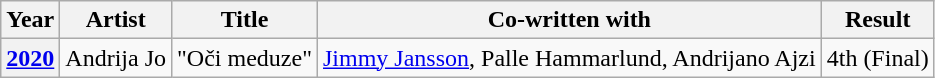<table class="wikitable plainrowheaders">
<tr>
<th scope="col">Year</th>
<th scope="col">Artist</th>
<th scope="col">Title</th>
<th scope="col">Co-written with</th>
<th scope="col">Result</th>
</tr>
<tr>
<th scope="row"><a href='#'>2020</a></th>
<td>Andrija Jo</td>
<td>"Oči meduze"</td>
<td><a href='#'>Jimmy Jansson</a>, Palle Hammarlund, Andrijano Ajzi</td>
<td>4th (Final)</td>
</tr>
</table>
